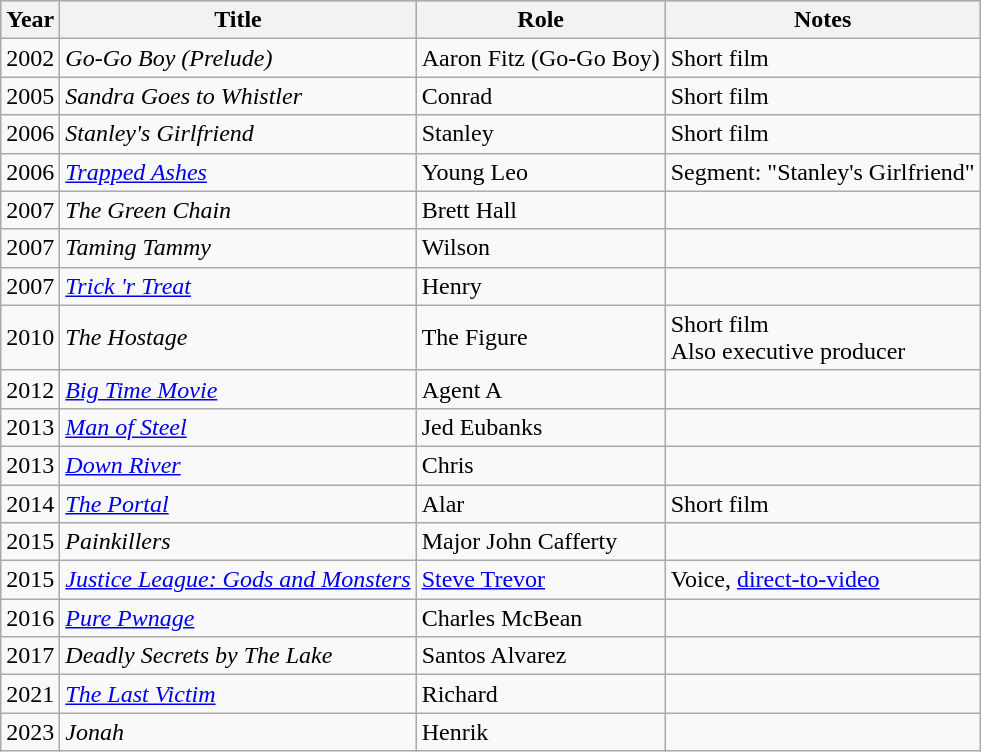<table class="wikitable sortable">
<tr style="background:#ccc; text-align:center;">
<th>Year</th>
<th>Title</th>
<th>Role</th>
<th class="unsortable">Notes</th>
</tr>
<tr>
<td>2002</td>
<td><em>Go-Go Boy (Prelude)</em></td>
<td>Aaron Fitz (Go-Go Boy)</td>
<td>Short film</td>
</tr>
<tr>
<td>2005</td>
<td><em>Sandra Goes to Whistler</em></td>
<td>Conrad</td>
<td>Short film</td>
</tr>
<tr>
<td>2006</td>
<td><em>Stanley's Girlfriend</em></td>
<td>Stanley</td>
<td>Short film</td>
</tr>
<tr>
<td>2006</td>
<td><em><a href='#'>Trapped Ashes</a></em></td>
<td>Young Leo</td>
<td>Segment: "Stanley's Girlfriend"</td>
</tr>
<tr>
<td>2007</td>
<td data-sort-value="Green Chain, The"><em>The Green Chain</em></td>
<td>Brett Hall</td>
<td></td>
</tr>
<tr>
<td>2007</td>
<td><em>Taming Tammy</em></td>
<td>Wilson</td>
<td></td>
</tr>
<tr>
<td>2007</td>
<td><em><a href='#'>Trick 'r Treat</a></em></td>
<td>Henry</td>
<td></td>
</tr>
<tr>
<td>2010</td>
<td data-sort-value="Hostage, The"><em>The Hostage</em></td>
<td>The Figure</td>
<td>Short film<br>Also executive producer</td>
</tr>
<tr>
<td>2012</td>
<td><em><a href='#'>Big Time Movie</a></em></td>
<td>Agent A</td>
<td></td>
</tr>
<tr>
<td>2013</td>
<td><em><a href='#'>Man of Steel</a></em></td>
<td>Jed Eubanks</td>
<td></td>
</tr>
<tr>
<td>2013</td>
<td><em><a href='#'>Down River</a></em></td>
<td>Chris</td>
<td></td>
</tr>
<tr>
<td>2014</td>
<td data-sort-value="Portal, The"><em><a href='#'>The Portal</a></em></td>
<td>Alar</td>
<td>Short film</td>
</tr>
<tr>
<td>2015</td>
<td><em>Painkillers</em></td>
<td>Major John Cafferty</td>
<td></td>
</tr>
<tr>
<td>2015</td>
<td><em><a href='#'>Justice League: Gods and Monsters</a></em></td>
<td><a href='#'>Steve Trevor</a></td>
<td>Voice, <a href='#'>direct-to-video</a></td>
</tr>
<tr>
<td>2016</td>
<td><em><a href='#'>Pure Pwnage</a></em></td>
<td>Charles McBean</td>
<td></td>
</tr>
<tr>
<td>2017</td>
<td><em>Deadly Secrets by The Lake</em></td>
<td>Santos Alvarez</td>
<td></td>
</tr>
<tr>
<td>2021</td>
<td data-sort-value="Last Victim, The"><em><a href='#'>The Last Victim</a></em></td>
<td>Richard</td>
<td></td>
</tr>
<tr>
<td>2023</td>
<td><em>Jonah</em></td>
<td>Henrik</td>
<td></td>
</tr>
</table>
